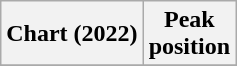<table class="wikitable plainrowheaders">
<tr>
<th scope="col">Chart (2022)</th>
<th scope="col">Peak<br>position</th>
</tr>
<tr>
</tr>
</table>
